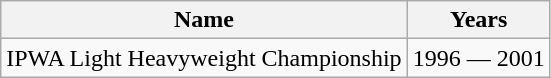<table class="wikitable" border="1">
<tr>
<th>Name</th>
<th>Years</th>
</tr>
<tr>
<td>IPWA Light Heavyweight Championship</td>
<td>1996 — 2001</td>
</tr>
</table>
